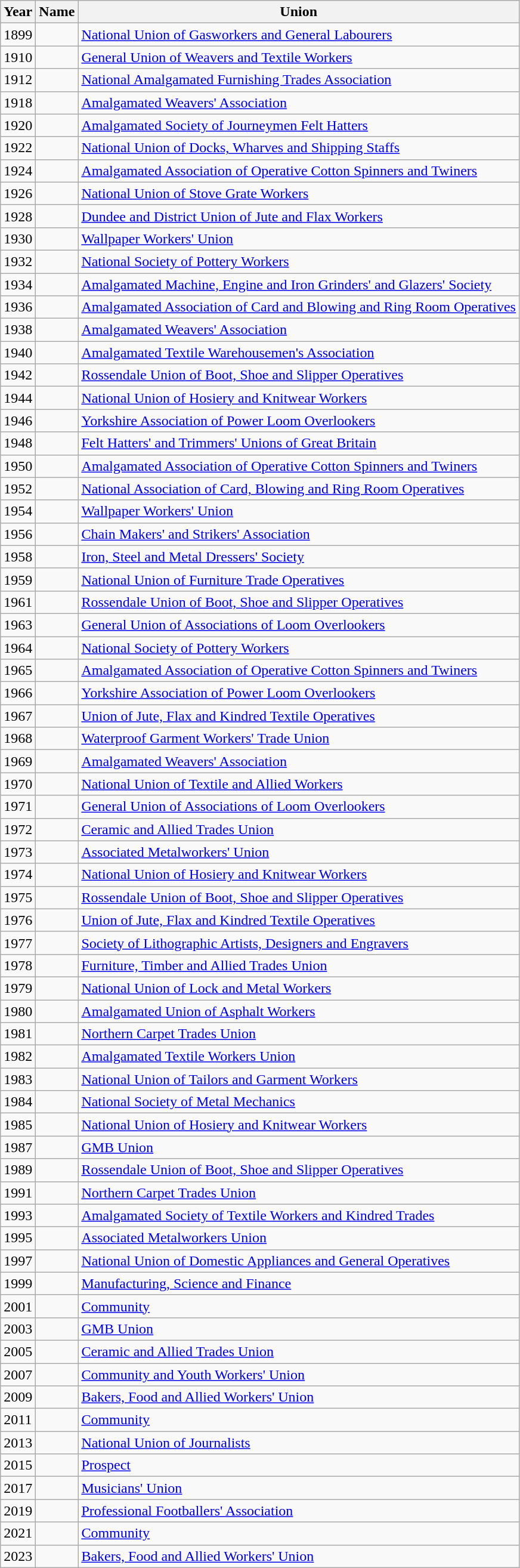<table class="wikitable sortable">
<tr>
<th>Year</th>
<th>Name</th>
<th>Union</th>
</tr>
<tr>
<td>1899</td>
<td></td>
<td><a href='#'>National Union of Gasworkers and General Labourers</a></td>
</tr>
<tr>
<td>1910</td>
<td></td>
<td><a href='#'>General Union of Weavers and Textile Workers</a></td>
</tr>
<tr>
<td>1912</td>
<td></td>
<td><a href='#'>National Amalgamated Furnishing Trades Association</a></td>
</tr>
<tr>
<td>1918</td>
<td></td>
<td><a href='#'>Amalgamated Weavers' Association</a></td>
</tr>
<tr>
<td>1920</td>
<td></td>
<td><a href='#'>Amalgamated Society of Journeymen Felt Hatters</a></td>
</tr>
<tr>
<td>1922</td>
<td></td>
<td><a href='#'>National Union of Docks, Wharves and Shipping Staffs</a></td>
</tr>
<tr>
<td>1924</td>
<td></td>
<td><a href='#'>Amalgamated Association of Operative Cotton Spinners and Twiners</a></td>
</tr>
<tr>
<td>1926</td>
<td></td>
<td><a href='#'>National Union of Stove Grate Workers</a></td>
</tr>
<tr>
<td>1928</td>
<td></td>
<td><a href='#'>Dundee and District Union of Jute and Flax Workers</a></td>
</tr>
<tr>
<td>1930</td>
<td></td>
<td><a href='#'>Wallpaper Workers' Union</a></td>
</tr>
<tr>
<td>1932</td>
<td></td>
<td><a href='#'>National Society of Pottery Workers</a></td>
</tr>
<tr>
<td>1934</td>
<td></td>
<td><a href='#'>Amalgamated Machine, Engine and Iron Grinders' and Glazers' Society</a></td>
</tr>
<tr>
<td>1936</td>
<td></td>
<td><a href='#'>Amalgamated Association of Card and Blowing and Ring Room Operatives</a></td>
</tr>
<tr>
<td>1938</td>
<td></td>
<td><a href='#'>Amalgamated Weavers' Association</a></td>
</tr>
<tr>
<td>1940</td>
<td></td>
<td><a href='#'>Amalgamated Textile Warehousemen's Association</a></td>
</tr>
<tr>
<td>1942</td>
<td></td>
<td><a href='#'>Rossendale Union of Boot, Shoe and Slipper Operatives</a></td>
</tr>
<tr>
<td>1944</td>
<td></td>
<td><a href='#'>National Union of Hosiery and Knitwear Workers</a></td>
</tr>
<tr>
<td>1946</td>
<td></td>
<td><a href='#'>Yorkshire Association of Power Loom Overlookers</a></td>
</tr>
<tr>
<td>1948</td>
<td></td>
<td><a href='#'>Felt Hatters' and Trimmers' Unions of Great Britain</a></td>
</tr>
<tr>
<td>1950</td>
<td></td>
<td><a href='#'>Amalgamated Association of Operative Cotton Spinners and Twiners</a></td>
</tr>
<tr>
<td>1952</td>
<td></td>
<td><a href='#'>National Association of Card, Blowing and Ring Room Operatives</a></td>
</tr>
<tr>
<td>1954</td>
<td></td>
<td><a href='#'>Wallpaper Workers' Union</a></td>
</tr>
<tr>
<td>1956</td>
<td></td>
<td><a href='#'>Chain Makers' and Strikers' Association</a></td>
</tr>
<tr>
<td>1958</td>
<td></td>
<td><a href='#'>Iron, Steel and Metal Dressers' Society</a></td>
</tr>
<tr>
<td>1959</td>
<td></td>
<td><a href='#'>National Union of Furniture Trade Operatives</a></td>
</tr>
<tr>
<td>1961</td>
<td></td>
<td><a href='#'>Rossendale Union of Boot, Shoe and Slipper Operatives</a></td>
</tr>
<tr>
<td>1963</td>
<td></td>
<td><a href='#'>General Union of Associations of Loom Overlookers</a></td>
</tr>
<tr>
<td>1964</td>
<td></td>
<td><a href='#'>National Society of Pottery Workers</a></td>
</tr>
<tr>
<td>1965</td>
<td></td>
<td><a href='#'>Amalgamated Association of Operative Cotton Spinners and Twiners</a></td>
</tr>
<tr>
<td>1966</td>
<td></td>
<td><a href='#'>Yorkshire Association of Power Loom Overlookers</a></td>
</tr>
<tr>
<td>1967</td>
<td></td>
<td><a href='#'>Union of Jute, Flax and Kindred Textile Operatives</a></td>
</tr>
<tr>
<td>1968</td>
<td></td>
<td><a href='#'>Waterproof Garment Workers' Trade Union</a></td>
</tr>
<tr>
<td>1969</td>
<td></td>
<td><a href='#'>Amalgamated Weavers' Association</a></td>
</tr>
<tr>
<td>1970</td>
<td></td>
<td><a href='#'>National Union of Textile and Allied Workers</a></td>
</tr>
<tr>
<td>1971</td>
<td></td>
<td><a href='#'>General Union of Associations of Loom Overlookers</a></td>
</tr>
<tr>
<td>1972</td>
<td></td>
<td><a href='#'>Ceramic and Allied Trades Union</a></td>
</tr>
<tr>
<td>1973</td>
<td></td>
<td><a href='#'>Associated Metalworkers' Union</a></td>
</tr>
<tr>
<td>1974</td>
<td></td>
<td><a href='#'>National Union of Hosiery and Knitwear Workers</a></td>
</tr>
<tr>
<td>1975</td>
<td></td>
<td><a href='#'>Rossendale Union of Boot, Shoe and Slipper Operatives</a></td>
</tr>
<tr>
<td>1976</td>
<td></td>
<td><a href='#'>Union of Jute, Flax and Kindred Textile Operatives</a></td>
</tr>
<tr>
<td>1977</td>
<td></td>
<td><a href='#'>Society of Lithographic Artists, Designers and Engravers</a></td>
</tr>
<tr>
<td>1978</td>
<td></td>
<td><a href='#'>Furniture, Timber and Allied Trades Union</a></td>
</tr>
<tr>
<td>1979</td>
<td></td>
<td><a href='#'>National Union of Lock and Metal Workers</a></td>
</tr>
<tr>
<td>1980</td>
<td></td>
<td><a href='#'>Amalgamated Union of Asphalt Workers</a></td>
</tr>
<tr>
<td>1981</td>
<td></td>
<td><a href='#'>Northern Carpet Trades Union</a></td>
</tr>
<tr>
<td>1982</td>
<td></td>
<td><a href='#'>Amalgamated Textile Workers Union</a></td>
</tr>
<tr>
<td>1983</td>
<td></td>
<td><a href='#'>National Union of Tailors and Garment Workers</a></td>
</tr>
<tr>
<td>1984</td>
<td></td>
<td><a href='#'>National Society of Metal Mechanics</a></td>
</tr>
<tr>
<td>1985</td>
<td></td>
<td><a href='#'>National Union of Hosiery and Knitwear Workers</a></td>
</tr>
<tr>
<td>1987</td>
<td></td>
<td><a href='#'>GMB Union</a></td>
</tr>
<tr>
<td>1989</td>
<td></td>
<td><a href='#'>Rossendale Union of Boot, Shoe and Slipper Operatives</a></td>
</tr>
<tr>
<td>1991</td>
<td></td>
<td><a href='#'>Northern Carpet Trades Union</a></td>
</tr>
<tr>
<td>1993</td>
<td></td>
<td><a href='#'>Amalgamated Society of Textile Workers and Kindred Trades</a></td>
</tr>
<tr>
<td>1995</td>
<td></td>
<td><a href='#'>Associated Metalworkers Union</a></td>
</tr>
<tr>
<td>1997</td>
<td></td>
<td><a href='#'>National Union of Domestic Appliances and General Operatives</a></td>
</tr>
<tr>
<td>1999</td>
<td></td>
<td><a href='#'>Manufacturing, Science and Finance</a></td>
</tr>
<tr>
<td>2001</td>
<td></td>
<td><a href='#'>Community</a></td>
</tr>
<tr>
<td>2003</td>
<td></td>
<td><a href='#'>GMB Union</a></td>
</tr>
<tr>
<td>2005</td>
<td></td>
<td><a href='#'>Ceramic and Allied Trades Union</a></td>
</tr>
<tr>
<td>2007</td>
<td></td>
<td><a href='#'>Community and Youth Workers' Union</a></td>
</tr>
<tr>
<td>2009</td>
<td></td>
<td><a href='#'>Bakers, Food and Allied Workers' Union</a></td>
</tr>
<tr>
<td>2011</td>
<td></td>
<td><a href='#'>Community</a></td>
</tr>
<tr>
<td>2013</td>
<td></td>
<td><a href='#'>National Union of Journalists</a></td>
</tr>
<tr>
<td>2015</td>
<td></td>
<td><a href='#'>Prospect</a></td>
</tr>
<tr>
<td>2017</td>
<td></td>
<td><a href='#'>Musicians' Union</a></td>
</tr>
<tr>
<td>2019</td>
<td></td>
<td><a href='#'>Professional Footballers' Association</a></td>
</tr>
<tr>
<td>2021</td>
<td></td>
<td><a href='#'>Community</a></td>
</tr>
<tr>
<td>2023</td>
<td></td>
<td><a href='#'>Bakers, Food and Allied Workers' Union</a></td>
</tr>
</table>
